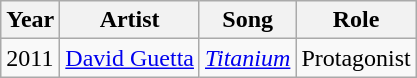<table class="wikitable sortable">
<tr>
<th>Year</th>
<th>Artist</th>
<th>Song</th>
<th>Role</th>
</tr>
<tr>
<td>2011</td>
<td><a href='#'>David Guetta</a></td>
<td><em><a href='#'>Titanium</a></em></td>
<td>Protagonist</td>
</tr>
</table>
